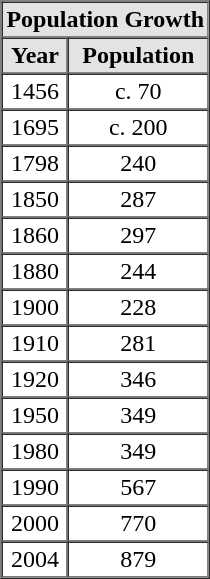<table border="1" cellpadding="2" cellspacing="0" align="right" style="margin-left:0.5em;" style="border-collapse: collapse;">
<tr bgcolor="#E3E3E3">
<th colspan="2">Population Growth</th>
</tr>
<tr bgcolor="#E3E3E3">
<th>Year</th>
<th>Population</th>
</tr>
<tr>
<td align="center">1456</td>
<td align="center">c. 70</td>
</tr>
<tr>
<td align="center">1695</td>
<td align="center">c. 200</td>
</tr>
<tr>
<td align="center">1798</td>
<td align="center">240</td>
</tr>
<tr>
<td align="center">1850</td>
<td align="center">287</td>
</tr>
<tr>
<td align="center">1860</td>
<td align="center">297</td>
</tr>
<tr>
<td align="center">1880</td>
<td align="center">244</td>
</tr>
<tr>
<td align="center">1900</td>
<td align="center">228</td>
</tr>
<tr>
<td align="center">1910</td>
<td align="center">281</td>
</tr>
<tr>
<td align="center">1920</td>
<td align="center">346</td>
</tr>
<tr>
<td align="center">1950</td>
<td align="center">349</td>
</tr>
<tr>
<td align="center">1980</td>
<td align="center">349</td>
</tr>
<tr>
<td align="center">1990</td>
<td align="center">567</td>
</tr>
<tr>
<td align="center">2000</td>
<td align="center">770</td>
</tr>
<tr>
<td align="center">2004</td>
<td align="center">879</td>
</tr>
</table>
